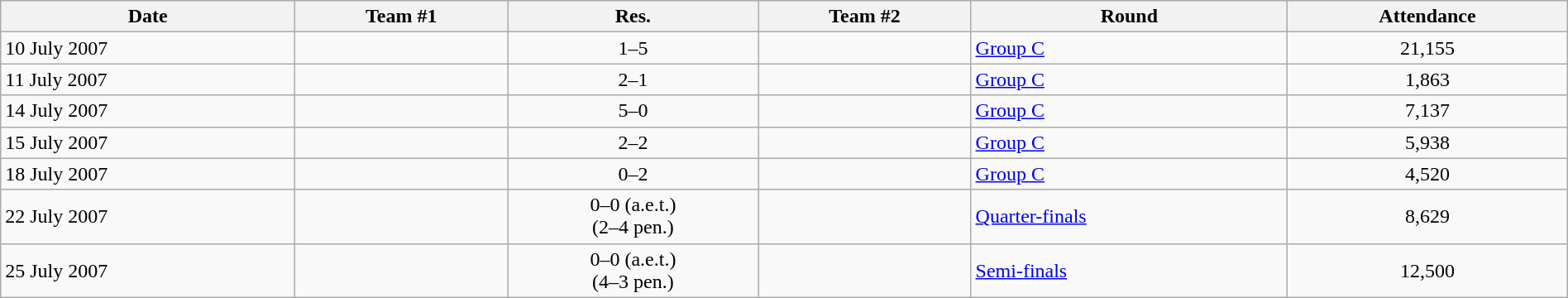<table class="wikitable" style="text-align:left; width:100%;">
<tr>
<th>Date</th>
<th>Team #1</th>
<th>Res.</th>
<th>Team #2</th>
<th>Round</th>
<th>Attendance</th>
</tr>
<tr>
<td>10 July 2007</td>
<td></td>
<td style="text-align:center;">1–5</td>
<td><strong></strong></td>
<td><a href='#'>Group C</a></td>
<td style="text-align:center;">21,155</td>
</tr>
<tr>
<td>11 July 2007</td>
<td><strong></strong></td>
<td style="text-align:center;">2–1</td>
<td></td>
<td><a href='#'>Group C</a></td>
<td style="text-align:center;">1,863</td>
</tr>
<tr>
<td>14 July 2007</td>
<td><strong></strong></td>
<td style="text-align:center;">5–0</td>
<td></td>
<td><a href='#'>Group C</a></td>
<td style="text-align:center;">7,137</td>
</tr>
<tr>
<td>15 July 2007</td>
<td></td>
<td style="text-align:center;">2–2</td>
<td></td>
<td><a href='#'>Group C</a></td>
<td style="text-align:center;">5,938</td>
</tr>
<tr>
<td>18 July 2007</td>
<td></td>
<td style="text-align:center;">0–2</td>
<td><strong></strong></td>
<td><a href='#'>Group C</a></td>
<td style="text-align:center;">4,520</td>
</tr>
<tr>
<td>22 July 2007</td>
<td></td>
<td style="text-align:center;">0–0 (a.e.t.)<br>(2–4 pen.)</td>
<td><strong></strong></td>
<td><a href='#'>Quarter-finals</a></td>
<td style="text-align:center;">8,629</td>
</tr>
<tr>
<td>25 July 2007</td>
<td><strong></strong></td>
<td style="text-align:center;">0–0 (a.e.t.)<br>(4–3 pen.)</td>
<td></td>
<td><a href='#'>Semi-finals</a></td>
<td style="text-align:center;">12,500</td>
</tr>
</table>
